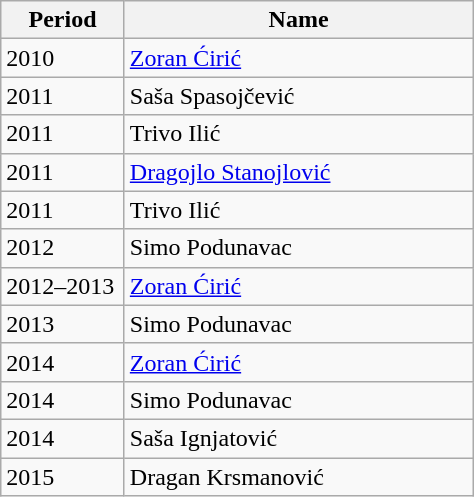<table class="wikitable">
<tr>
<th width="75">Period</th>
<th width="225">Name</th>
</tr>
<tr>
<td>2010</td>
<td> <a href='#'>Zoran Ćirić</a></td>
</tr>
<tr>
<td>2011</td>
<td> Saša Spasojčević</td>
</tr>
<tr>
<td>2011</td>
<td> Trivo Ilić</td>
</tr>
<tr>
<td>2011</td>
<td> <a href='#'>Dragojlo Stanojlović</a></td>
</tr>
<tr>
<td>2011</td>
<td> Trivo Ilić</td>
</tr>
<tr>
<td>2012</td>
<td> Simo Podunavac</td>
</tr>
<tr>
<td>2012–2013</td>
<td> <a href='#'>Zoran Ćirić</a></td>
</tr>
<tr>
<td>2013</td>
<td> Simo Podunavac</td>
</tr>
<tr>
<td>2014</td>
<td> <a href='#'>Zoran Ćirić</a></td>
</tr>
<tr>
<td>2014</td>
<td> Simo Podunavac</td>
</tr>
<tr>
<td>2014</td>
<td> Saša Ignjatović</td>
</tr>
<tr>
<td>2015</td>
<td> Dragan Krsmanović</td>
</tr>
</table>
